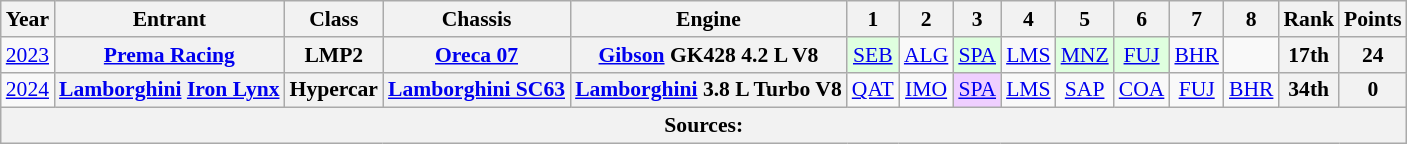<table class="wikitable" style="text-align:center; font-size:90%">
<tr>
<th>Year</th>
<th>Entrant</th>
<th>Class</th>
<th>Chassis</th>
<th>Engine</th>
<th>1</th>
<th>2</th>
<th>3</th>
<th>4</th>
<th>5</th>
<th>6</th>
<th>7</th>
<th>8</th>
<th>Rank</th>
<th>Points</th>
</tr>
<tr>
<td><a href='#'>2023</a></td>
<th><a href='#'>Prema Racing</a></th>
<th>LMP2</th>
<th><a href='#'>Oreca 07</a></th>
<th><a href='#'>Gibson</a> GK428 4.2 L V8</th>
<td style="background:#DFFFDF;"><a href='#'>SEB</a><br></td>
<td><a href='#'>ALG</a></td>
<td style="background:#DFFFDF;"><a href='#'>SPA</a><br></td>
<td><a href='#'>LMS</a></td>
<td style="background:#DFFFDF;"><a href='#'>MNZ</a><br></td>
<td style="background:#DFFFDF;"><a href='#'>FUJ</a><br></td>
<td><a href='#'>BHR</a></td>
<td></td>
<th>17th</th>
<th>24</th>
</tr>
<tr>
<td><a href='#'>2024</a></td>
<th><a href='#'>Lamborghini</a> <a href='#'>Iron Lynx</a></th>
<th>Hypercar</th>
<th><a href='#'>Lamborghini SC63</a></th>
<th><a href='#'>Lamborghini</a> 3.8 L Turbo V8</th>
<td><a href='#'>QAT</a></td>
<td><a href='#'>IMO</a></td>
<td style="background:#EFCFFF;"><a href='#'>SPA</a><br></td>
<td><a href='#'>LMS</a></td>
<td><a href='#'>SAP</a></td>
<td><a href='#'>COA</a></td>
<td><a href='#'>FUJ</a></td>
<td><a href='#'>BHR</a></td>
<th>34th</th>
<th>0</th>
</tr>
<tr>
<th colspan="15">Sources:</th>
</tr>
</table>
